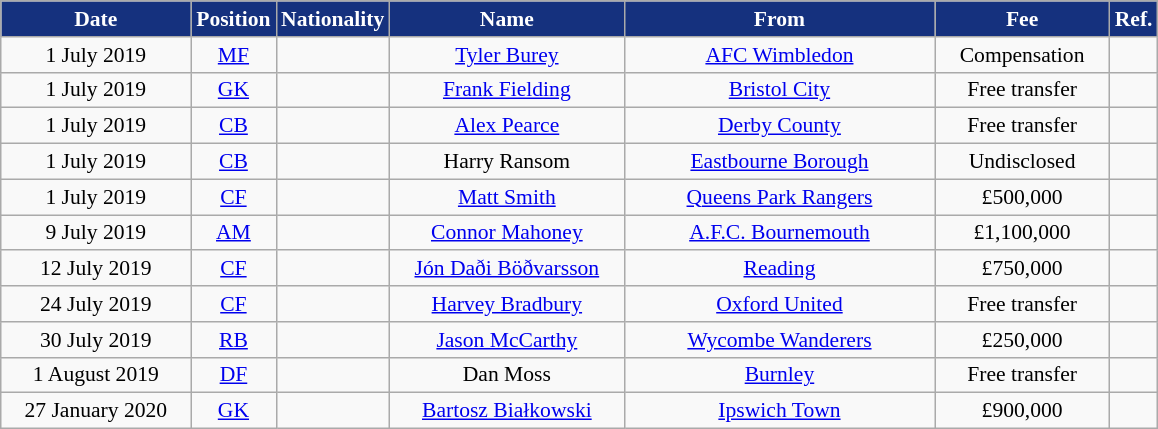<table class="wikitable"  style="text-align:center; font-size:90%; ">
<tr>
<th style="background:#15317E; color:#FFFFFF; width:120px;">Date</th>
<th style="background:#15317E; color:#FFFFFF; width:50px;">Position</th>
<th style="background:#15317E; color:#FFFFFF; width:50px;">Nationality</th>
<th style="background:#15317E; color:#FFFFFF; width:150px;">Name</th>
<th style="background:#15317E; color:#FFFFFF; width:200px;">From</th>
<th style="background:#15317E; color:#FFFFFF; width:110px;">Fee</th>
<th style="background:#15317E; color:#FFFFFF; width:25px;">Ref.</th>
</tr>
<tr>
<td>1 July 2019</td>
<td><a href='#'>MF</a></td>
<td></td>
<td><a href='#'>Tyler Burey</a></td>
<td> <a href='#'>AFC Wimbledon</a></td>
<td>Compensation</td>
<td></td>
</tr>
<tr>
<td>1 July 2019</td>
<td><a href='#'>GK</a></td>
<td></td>
<td><a href='#'>Frank Fielding</a></td>
<td> <a href='#'>Bristol City</a></td>
<td>Free transfer</td>
<td></td>
</tr>
<tr>
<td>1 July 2019</td>
<td><a href='#'>CB</a></td>
<td></td>
<td><a href='#'>Alex Pearce</a></td>
<td> <a href='#'>Derby County</a></td>
<td>Free transfer</td>
<td></td>
</tr>
<tr>
<td>1 July 2019</td>
<td><a href='#'>CB</a></td>
<td></td>
<td>Harry Ransom</td>
<td> <a href='#'>Eastbourne Borough</a></td>
<td>Undisclosed</td>
<td></td>
</tr>
<tr>
<td>1 July 2019</td>
<td><a href='#'>CF</a></td>
<td></td>
<td><a href='#'>Matt Smith</a></td>
<td> <a href='#'>Queens Park Rangers</a></td>
<td>£500,000</td>
<td></td>
</tr>
<tr>
<td>9 July 2019</td>
<td><a href='#'>AM</a></td>
<td></td>
<td><a href='#'>Connor Mahoney</a></td>
<td> <a href='#'>A.F.C. Bournemouth</a></td>
<td>£1,100,000</td>
<td></td>
</tr>
<tr>
<td>12 July 2019</td>
<td><a href='#'>CF</a></td>
<td></td>
<td><a href='#'>Jón Daði Böðvarsson</a></td>
<td> <a href='#'>Reading</a></td>
<td>£750,000</td>
<td></td>
</tr>
<tr>
<td>24 July 2019</td>
<td><a href='#'>CF</a></td>
<td></td>
<td><a href='#'>Harvey Bradbury</a></td>
<td> <a href='#'>Oxford United</a></td>
<td>Free transfer</td>
<td></td>
</tr>
<tr>
<td>30 July 2019</td>
<td><a href='#'>RB</a></td>
<td></td>
<td><a href='#'>Jason McCarthy</a></td>
<td> <a href='#'>Wycombe Wanderers</a></td>
<td>£250,000</td>
<td></td>
</tr>
<tr>
<td>1 August 2019</td>
<td><a href='#'>DF</a></td>
<td></td>
<td>Dan Moss</td>
<td> <a href='#'>Burnley</a></td>
<td>Free transfer</td>
<td></td>
</tr>
<tr>
<td>27 January 2020</td>
<td><a href='#'>GK</a></td>
<td></td>
<td><a href='#'>Bartosz Białkowski</a></td>
<td> <a href='#'>Ipswich Town</a></td>
<td>£900,000</td>
<td></td>
</tr>
</table>
